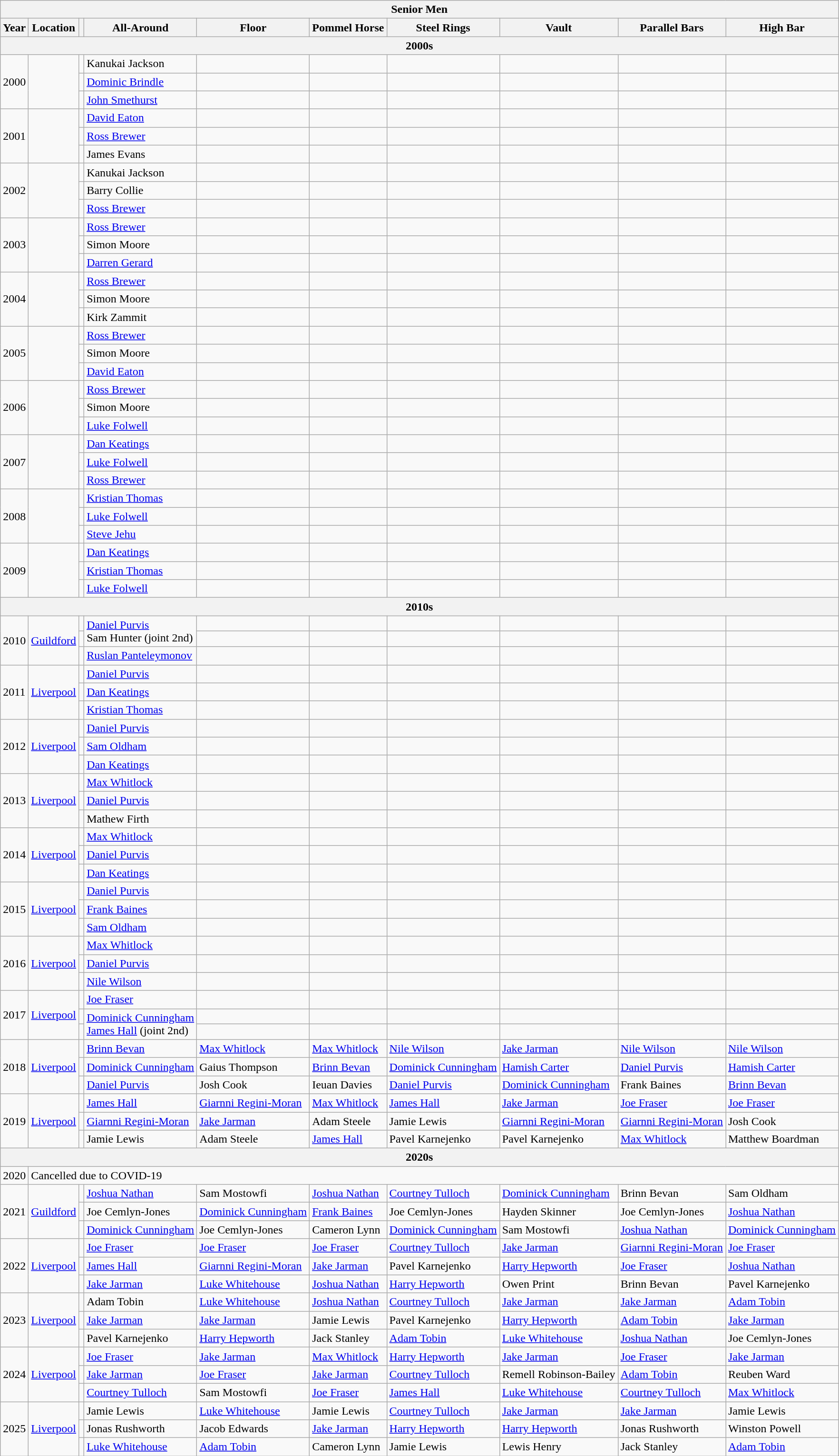<table class="wikitable">
<tr>
<th colspan="10">Senior Men</th>
</tr>
<tr>
<th>Year</th>
<th>Location</th>
<th></th>
<th>All-Around</th>
<th>Floor</th>
<th>Pommel Horse</th>
<th>Steel Rings</th>
<th>Vault</th>
<th>Parallel Bars</th>
<th>High Bar</th>
</tr>
<tr>
<th colspan="10">2000s</th>
</tr>
<tr>
<td rowspan="3">2000</td>
<td rowspan="3"></td>
<td></td>
<td>Kanukai Jackson</td>
<td></td>
<td></td>
<td></td>
<td></td>
<td></td>
<td></td>
</tr>
<tr>
<td></td>
<td><a href='#'>Dominic Brindle</a></td>
<td></td>
<td></td>
<td></td>
<td></td>
<td></td>
<td></td>
</tr>
<tr>
<td></td>
<td><a href='#'>John Smethurst</a></td>
<td></td>
<td></td>
<td></td>
<td></td>
<td></td>
<td></td>
</tr>
<tr>
<td rowspan="3">2001</td>
<td rowspan="3"></td>
<td></td>
<td><a href='#'>David Eaton</a></td>
<td></td>
<td></td>
<td></td>
<td></td>
<td></td>
<td></td>
</tr>
<tr>
<td></td>
<td><a href='#'>Ross Brewer</a></td>
<td></td>
<td></td>
<td></td>
<td></td>
<td></td>
<td></td>
</tr>
<tr>
<td></td>
<td>James Evans</td>
<td></td>
<td></td>
<td></td>
<td></td>
<td></td>
<td></td>
</tr>
<tr>
<td rowspan="3">2002</td>
<td rowspan="3"></td>
<td></td>
<td>Kanukai Jackson</td>
<td></td>
<td></td>
<td></td>
<td></td>
<td></td>
<td></td>
</tr>
<tr>
<td></td>
<td>Barry Collie</td>
<td></td>
<td></td>
<td></td>
<td></td>
<td></td>
<td></td>
</tr>
<tr>
<td></td>
<td><a href='#'>Ross Brewer</a></td>
<td></td>
<td></td>
<td></td>
<td></td>
<td></td>
<td></td>
</tr>
<tr>
<td rowspan="3">2003</td>
<td rowspan="3"></td>
<td></td>
<td><a href='#'>Ross Brewer</a></td>
<td></td>
<td></td>
<td></td>
<td></td>
<td></td>
<td></td>
</tr>
<tr>
<td></td>
<td>Simon Moore</td>
<td></td>
<td></td>
<td></td>
<td></td>
<td></td>
<td></td>
</tr>
<tr>
<td></td>
<td><a href='#'>Darren Gerard</a></td>
<td></td>
<td></td>
<td></td>
<td></td>
<td></td>
<td></td>
</tr>
<tr>
<td rowspan="3">2004</td>
<td rowspan="3"></td>
<td></td>
<td><a href='#'>Ross Brewer</a></td>
<td></td>
<td></td>
<td></td>
<td></td>
<td></td>
<td></td>
</tr>
<tr>
<td></td>
<td>Simon Moore</td>
<td></td>
<td></td>
<td></td>
<td></td>
<td></td>
<td></td>
</tr>
<tr>
<td></td>
<td>Kirk Zammit</td>
<td></td>
<td></td>
<td></td>
<td></td>
<td></td>
<td></td>
</tr>
<tr>
<td rowspan="3">2005</td>
<td rowspan="3"></td>
<td></td>
<td><a href='#'>Ross Brewer</a></td>
<td></td>
<td></td>
<td></td>
<td></td>
<td></td>
<td></td>
</tr>
<tr>
<td></td>
<td>Simon Moore</td>
<td></td>
<td></td>
<td></td>
<td></td>
<td></td>
<td></td>
</tr>
<tr>
<td></td>
<td><a href='#'>David Eaton</a></td>
<td></td>
<td></td>
<td></td>
<td></td>
<td></td>
<td></td>
</tr>
<tr>
<td rowspan="3">2006</td>
<td rowspan="3"></td>
<td></td>
<td><a href='#'>Ross Brewer</a></td>
<td></td>
<td></td>
<td></td>
<td></td>
<td></td>
<td></td>
</tr>
<tr>
<td></td>
<td>Simon Moore</td>
<td></td>
<td></td>
<td></td>
<td></td>
<td></td>
<td></td>
</tr>
<tr>
<td></td>
<td><a href='#'>Luke Folwell</a></td>
<td></td>
<td></td>
<td></td>
<td></td>
<td></td>
<td></td>
</tr>
<tr>
<td rowspan="3">2007</td>
<td rowspan="3"></td>
<td></td>
<td><a href='#'>Dan Keatings</a></td>
<td></td>
<td></td>
<td></td>
<td></td>
<td></td>
<td></td>
</tr>
<tr>
<td></td>
<td><a href='#'>Luke Folwell</a></td>
<td></td>
<td></td>
<td></td>
<td></td>
<td></td>
<td></td>
</tr>
<tr>
<td></td>
<td><a href='#'>Ross Brewer</a></td>
<td></td>
<td></td>
<td></td>
<td></td>
<td></td>
<td></td>
</tr>
<tr>
<td rowspan="3">2008</td>
<td rowspan="3"></td>
<td></td>
<td><a href='#'>Kristian Thomas</a></td>
<td></td>
<td></td>
<td></td>
<td></td>
<td></td>
<td></td>
</tr>
<tr>
<td></td>
<td><a href='#'>Luke Folwell</a></td>
<td></td>
<td></td>
<td></td>
<td></td>
<td></td>
<td></td>
</tr>
<tr>
<td></td>
<td><a href='#'>Steve Jehu</a></td>
<td></td>
<td></td>
<td></td>
<td></td>
<td></td>
<td></td>
</tr>
<tr>
<td rowspan="3">2009</td>
<td rowspan="3"></td>
<td></td>
<td><a href='#'>Dan Keatings</a></td>
<td></td>
<td></td>
<td></td>
<td></td>
<td></td>
<td></td>
</tr>
<tr>
<td></td>
<td><a href='#'>Kristian Thomas</a></td>
<td></td>
<td></td>
<td></td>
<td></td>
<td></td>
<td></td>
</tr>
<tr>
<td></td>
<td><a href='#'>Luke Folwell</a></td>
<td></td>
<td></td>
<td></td>
<td></td>
<td></td>
<td></td>
</tr>
<tr>
<th colspan="10">2010s</th>
</tr>
<tr>
<td rowspan="3">2010</td>
<td rowspan="3"><a href='#'>Guildford</a></td>
<td></td>
<td rowspan="2"><a href='#'>Daniel Purvis</a><br>Sam Hunter (joint 2nd)</td>
<td></td>
<td></td>
<td></td>
<td></td>
<td></td>
<td></td>
</tr>
<tr>
<td></td>
<td></td>
<td></td>
<td></td>
<td></td>
<td></td>
<td></td>
</tr>
<tr>
<td></td>
<td><a href='#'>Ruslan Panteleymonov</a></td>
<td></td>
<td></td>
<td></td>
<td></td>
<td></td>
<td></td>
</tr>
<tr>
<td rowspan="3">2011</td>
<td rowspan="3"><a href='#'>Liverpool</a></td>
<td></td>
<td><a href='#'>Daniel Purvis</a></td>
<td></td>
<td></td>
<td></td>
<td></td>
<td></td>
<td></td>
</tr>
<tr>
<td></td>
<td><a href='#'>Dan Keatings</a></td>
<td></td>
<td></td>
<td></td>
<td></td>
<td></td>
<td></td>
</tr>
<tr>
<td></td>
<td><a href='#'>Kristian Thomas</a></td>
<td></td>
<td></td>
<td></td>
<td></td>
<td></td>
<td></td>
</tr>
<tr>
<td rowspan="3">2012</td>
<td rowspan="3"><a href='#'>Liverpool</a></td>
<td></td>
<td><a href='#'>Daniel Purvis</a></td>
<td></td>
<td></td>
<td></td>
<td></td>
<td></td>
<td></td>
</tr>
<tr>
<td></td>
<td><a href='#'>Sam Oldham</a></td>
<td></td>
<td></td>
<td></td>
<td></td>
<td></td>
<td></td>
</tr>
<tr>
<td></td>
<td><a href='#'>Dan Keatings</a></td>
<td></td>
<td></td>
<td></td>
<td></td>
<td></td>
<td></td>
</tr>
<tr>
<td rowspan="3">2013</td>
<td rowspan="3"><a href='#'>Liverpool</a></td>
<td></td>
<td><a href='#'>Max Whitlock</a></td>
<td></td>
<td></td>
<td></td>
<td></td>
<td></td>
<td></td>
</tr>
<tr>
<td></td>
<td><a href='#'>Daniel Purvis</a></td>
<td></td>
<td></td>
<td></td>
<td></td>
<td></td>
<td></td>
</tr>
<tr>
<td></td>
<td>Mathew Firth</td>
<td></td>
<td></td>
<td></td>
<td></td>
<td></td>
<td></td>
</tr>
<tr>
<td rowspan="3">2014</td>
<td rowspan="3"><a href='#'>Liverpool</a></td>
<td></td>
<td><a href='#'>Max Whitlock</a></td>
<td></td>
<td></td>
<td></td>
<td></td>
<td></td>
<td></td>
</tr>
<tr>
<td></td>
<td><a href='#'>Daniel Purvis</a></td>
<td></td>
<td></td>
<td></td>
<td></td>
<td></td>
<td></td>
</tr>
<tr>
<td></td>
<td><a href='#'>Dan Keatings</a></td>
<td></td>
<td></td>
<td></td>
<td></td>
<td></td>
<td></td>
</tr>
<tr>
<td rowspan="3">2015</td>
<td rowspan="3"><a href='#'>Liverpool</a></td>
<td></td>
<td><a href='#'>Daniel Purvis</a></td>
<td></td>
<td></td>
<td></td>
<td></td>
<td></td>
<td></td>
</tr>
<tr>
<td></td>
<td><a href='#'>Frank Baines</a></td>
<td></td>
<td></td>
<td></td>
<td></td>
<td></td>
<td></td>
</tr>
<tr>
<td></td>
<td><a href='#'>Sam Oldham</a></td>
<td></td>
<td></td>
<td></td>
<td></td>
<td></td>
<td></td>
</tr>
<tr>
<td rowspan="3">2016</td>
<td rowspan="3"><a href='#'>Liverpool</a></td>
<td></td>
<td><a href='#'>Max Whitlock</a></td>
<td></td>
<td></td>
<td></td>
<td></td>
<td></td>
<td></td>
</tr>
<tr>
<td></td>
<td><a href='#'>Daniel Purvis</a></td>
<td></td>
<td></td>
<td></td>
<td></td>
<td></td>
<td></td>
</tr>
<tr>
<td></td>
<td><a href='#'>Nile Wilson</a></td>
<td></td>
<td></td>
<td></td>
<td></td>
<td></td>
<td></td>
</tr>
<tr>
<td rowspan="3">2017</td>
<td rowspan="3"><a href='#'>Liverpool</a></td>
<td></td>
<td><a href='#'>Joe Fraser</a></td>
<td></td>
<td></td>
<td></td>
<td></td>
<td></td>
<td></td>
</tr>
<tr>
<td></td>
<td rowspan="2"><a href='#'>Dominick Cunningham</a><br><a href='#'>James Hall</a> (joint 2nd)</td>
<td></td>
<td></td>
<td></td>
<td></td>
<td></td>
<td></td>
</tr>
<tr>
<td></td>
<td></td>
<td></td>
<td></td>
<td></td>
<td></td>
<td></td>
</tr>
<tr>
<td rowspan="3">2018</td>
<td rowspan="3"><a href='#'>Liverpool</a></td>
<td></td>
<td><a href='#'>Brinn Bevan</a></td>
<td><a href='#'>Max Whitlock</a></td>
<td><a href='#'>Max Whitlock</a></td>
<td><a href='#'>Nile Wilson</a></td>
<td><a href='#'>Jake Jarman</a></td>
<td><a href='#'>Nile Wilson</a></td>
<td><a href='#'>Nile Wilson</a></td>
</tr>
<tr>
<td></td>
<td><a href='#'>Dominick Cunningham</a></td>
<td>Gaius Thompson</td>
<td><a href='#'>Brinn Bevan</a></td>
<td><a href='#'>Dominick Cunningham</a></td>
<td><a href='#'>Hamish Carter</a></td>
<td><a href='#'>Daniel Purvis</a></td>
<td><a href='#'>Hamish Carter</a></td>
</tr>
<tr>
<td></td>
<td><a href='#'>Daniel Purvis</a></td>
<td>Josh Cook</td>
<td>Ieuan Davies</td>
<td><a href='#'>Daniel Purvis</a></td>
<td><a href='#'>Dominick Cunningham</a></td>
<td>Frank Baines</td>
<td><a href='#'>Brinn Bevan</a></td>
</tr>
<tr>
<td rowspan="3">2019</td>
<td rowspan="3"><a href='#'>Liverpool</a></td>
<td></td>
<td><a href='#'>James Hall</a></td>
<td><a href='#'>Giarnni Regini-Moran</a></td>
<td><a href='#'>Max Whitlock</a></td>
<td><a href='#'>James Hall</a></td>
<td><a href='#'>Jake Jarman</a></td>
<td><a href='#'>Joe Fraser</a></td>
<td><a href='#'>Joe Fraser</a></td>
</tr>
<tr>
<td></td>
<td><a href='#'>Giarnni Regini-Moran</a></td>
<td><a href='#'>Jake Jarman</a></td>
<td>Adam Steele</td>
<td>Jamie Lewis</td>
<td><a href='#'>Giarnni Regini-Moran</a></td>
<td><a href='#'>Giarnni Regini-Moran</a></td>
<td>Josh Cook</td>
</tr>
<tr>
<td></td>
<td>Jamie Lewis</td>
<td>Adam Steele</td>
<td><a href='#'>James Hall</a></td>
<td>Pavel Karnejenko</td>
<td>Pavel Karnejenko</td>
<td><a href='#'>Max Whitlock</a></td>
<td>Matthew Boardman</td>
</tr>
<tr>
<th colspan="10">2020s</th>
</tr>
<tr>
<td>2020</td>
<td colspan="9">Cancelled due to COVID-19</td>
</tr>
<tr>
<td rowspan="3">2021</td>
<td rowspan="3"><a href='#'>Guildford</a></td>
<td></td>
<td><a href='#'>Joshua Nathan</a></td>
<td>Sam Mostowfi</td>
<td><a href='#'>Joshua Nathan</a></td>
<td><a href='#'>Courtney Tulloch</a></td>
<td><a href='#'>Dominick Cunningham</a></td>
<td>Brinn Bevan</td>
<td>Sam Oldham</td>
</tr>
<tr>
<td></td>
<td>Joe Cemlyn-Jones</td>
<td><a href='#'>Dominick Cunningham</a></td>
<td><a href='#'>Frank Baines</a></td>
<td>Joe Cemlyn-Jones</td>
<td>Hayden Skinner</td>
<td>Joe Cemlyn-Jones</td>
<td><a href='#'>Joshua Nathan</a></td>
</tr>
<tr>
<td></td>
<td><a href='#'>Dominick Cunningham</a></td>
<td>Joe Cemlyn-Jones</td>
<td>Cameron Lynn</td>
<td><a href='#'>Dominick Cunningham</a></td>
<td>Sam Mostowfi</td>
<td><a href='#'>Joshua Nathan</a></td>
<td><a href='#'>Dominick Cunningham</a></td>
</tr>
<tr>
<td rowspan="3">2022</td>
<td rowspan="3"><a href='#'>Liverpool</a></td>
<td></td>
<td><a href='#'>Joe Fraser</a></td>
<td><a href='#'>Joe Fraser</a></td>
<td><a href='#'>Joe Fraser</a></td>
<td><a href='#'>Courtney Tulloch</a></td>
<td><a href='#'>Jake Jarman</a></td>
<td><a href='#'>Giarnni Regini-Moran</a></td>
<td><a href='#'>Joe Fraser</a></td>
</tr>
<tr>
<td></td>
<td><a href='#'>James Hall</a></td>
<td><a href='#'>Giarnni Regini-Moran</a></td>
<td><a href='#'>Jake Jarman</a></td>
<td>Pavel Karnejenko</td>
<td><a href='#'>Harry Hepworth</a></td>
<td><a href='#'>Joe Fraser</a></td>
<td><a href='#'>Joshua Nathan</a></td>
</tr>
<tr>
<td></td>
<td><a href='#'>Jake Jarman</a></td>
<td><a href='#'>Luke Whitehouse</a></td>
<td><a href='#'>Joshua Nathan</a></td>
<td><a href='#'>Harry Hepworth</a></td>
<td>Owen Print</td>
<td>Brinn Bevan</td>
<td>Pavel Karnejenko</td>
</tr>
<tr>
<td rowspan="3">2023</td>
<td rowspan="3"><a href='#'>Liverpool</a></td>
<td></td>
<td>Adam Tobin</td>
<td><a href='#'>Luke Whitehouse</a></td>
<td><a href='#'>Joshua Nathan</a></td>
<td><a href='#'>Courtney Tulloch</a></td>
<td><a href='#'>Jake Jarman</a></td>
<td><a href='#'>Jake Jarman</a></td>
<td><a href='#'>Adam Tobin</a></td>
</tr>
<tr>
<td></td>
<td><a href='#'>Jake Jarman</a></td>
<td><a href='#'>Jake Jarman</a></td>
<td>Jamie Lewis</td>
<td>Pavel Karnejenko</td>
<td><a href='#'>Harry Hepworth</a></td>
<td><a href='#'>Adam Tobin</a></td>
<td><a href='#'>Jake Jarman</a></td>
</tr>
<tr>
<td></td>
<td>Pavel Karnejenko</td>
<td><a href='#'>Harry Hepworth</a></td>
<td>Jack Stanley</td>
<td><a href='#'>Adam Tobin</a></td>
<td><a href='#'>Luke Whitehouse</a></td>
<td><a href='#'>Joshua Nathan</a></td>
<td>Joe Cemlyn-Jones</td>
</tr>
<tr>
<td rowspan="3">2024</td>
<td rowspan="3"><a href='#'>Liverpool</a></td>
<td></td>
<td><a href='#'>Joe Fraser</a></td>
<td><a href='#'>Jake Jarman</a></td>
<td><a href='#'>Max Whitlock</a></td>
<td><a href='#'>Harry Hepworth</a></td>
<td><a href='#'>Jake Jarman</a></td>
<td><a href='#'>Joe Fraser</a></td>
<td><a href='#'>Jake Jarman</a></td>
</tr>
<tr>
<td></td>
<td><a href='#'>Jake Jarman</a></td>
<td><a href='#'>Joe Fraser</a></td>
<td><a href='#'>Jake Jarman</a></td>
<td><a href='#'>Courtney Tulloch</a></td>
<td>Remell Robinson-Bailey</td>
<td><a href='#'>Adam Tobin</a></td>
<td>Reuben Ward</td>
</tr>
<tr>
<td></td>
<td><a href='#'>Courtney Tulloch</a></td>
<td>Sam Mostowfi</td>
<td><a href='#'>Joe Fraser</a></td>
<td><a href='#'>James Hall</a></td>
<td><a href='#'>Luke Whitehouse</a></td>
<td><a href='#'>Courtney Tulloch</a></td>
<td><a href='#'>Max Whitlock</a></td>
</tr>
<tr>
<td rowspan="3">2025</td>
<td rowspan="3"><a href='#'>Liverpool</a></td>
<td></td>
<td>Jamie Lewis</td>
<td><a href='#'>Luke Whitehouse</a></td>
<td>Jamie Lewis</td>
<td><a href='#'>Courtney Tulloch</a></td>
<td><a href='#'>Jake Jarman</a></td>
<td><a href='#'>Jake Jarman</a></td>
<td>Jamie Lewis</td>
</tr>
<tr>
<td></td>
<td>Jonas Rushworth</td>
<td>Jacob Edwards</td>
<td><a href='#'>Jake Jarman</a></td>
<td><a href='#'>Harry Hepworth</a></td>
<td><a href='#'>Harry Hepworth</a></td>
<td>Jonas Rushworth</td>
<td>Winston Powell</td>
</tr>
<tr>
<td></td>
<td><a href='#'>Luke Whitehouse</a></td>
<td><a href='#'>Adam Tobin</a></td>
<td>Cameron Lynn</td>
<td>Jamie Lewis</td>
<td>Lewis Henry</td>
<td>Jack Stanley</td>
<td><a href='#'>Adam Tobin</a></td>
</tr>
</table>
